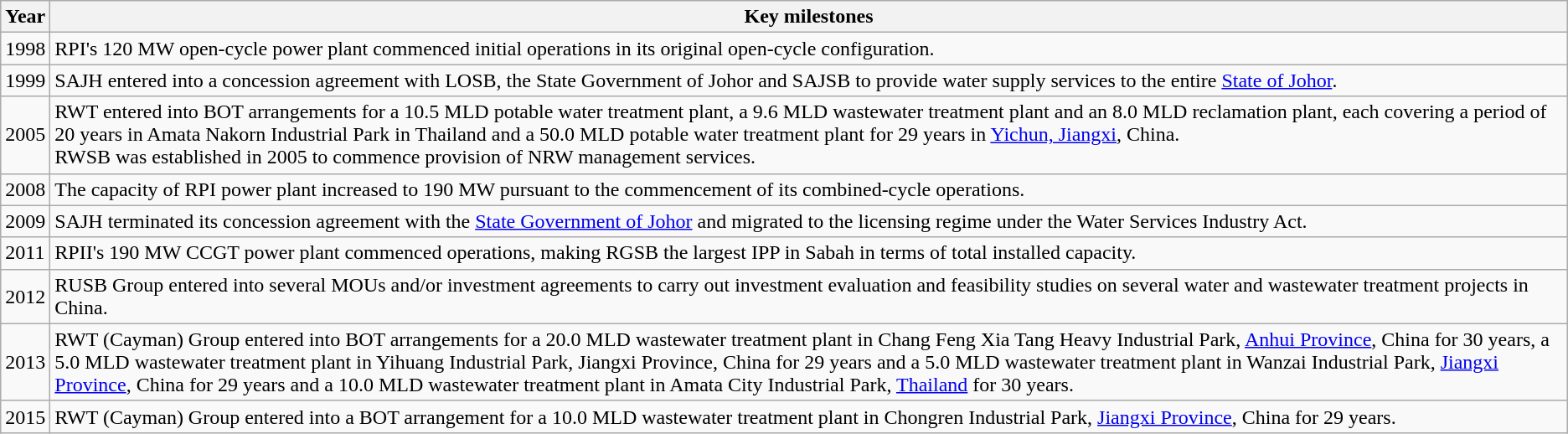<table class="wikitable">
<tr>
<th>Year</th>
<th>Key milestones</th>
</tr>
<tr>
<td>1998</td>
<td>RPI's 120 MW open-cycle power plant commenced initial operations in its original open-cycle configuration.</td>
</tr>
<tr>
<td>1999</td>
<td>SAJH entered into a concession agreement with LOSB, the State Government of Johor and SAJSB to provide water supply services to the entire <a href='#'>State of Johor</a>.</td>
</tr>
<tr>
<td>2005</td>
<td>RWT entered into BOT arrangements for a 10.5 MLD potable water treatment plant, a 9.6 MLD wastewater treatment plant and an 8.0 MLD reclamation plant, each covering a period of 20 years in Amata Nakorn Industrial Park in Thailand and a 50.0 MLD potable water treatment plant for 29 years in <a href='#'>Yichun, Jiangxi</a>, China.<br>RWSB was established in 2005 to commence provision of NRW management services.</td>
</tr>
<tr>
<td>2008</td>
<td>The capacity of RPI power plant increased to 190 MW pursuant to the commencement of its combined-cycle operations.</td>
</tr>
<tr>
<td>2009</td>
<td>SAJH terminated its concession agreement with the <a href='#'>State Government of Johor</a> and migrated to the licensing regime under the Water Services Industry Act.</td>
</tr>
<tr>
<td>2011</td>
<td>RPII's 190 MW CCGT power plant commenced operations, making RGSB the largest IPP in Sabah in terms of total installed capacity.</td>
</tr>
<tr>
<td>2012</td>
<td>RUSB Group entered into several MOUs and/or investment agreements to carry out investment evaluation and feasibility studies on several water and wastewater treatment projects in China.</td>
</tr>
<tr>
<td>2013</td>
<td>RWT (Cayman) Group entered into BOT arrangements for a 20.0 MLD wastewater treatment plant in Chang Feng Xia Tang Heavy Industrial Park, <a href='#'>Anhui Province</a>, China for 30 years, a 5.0 MLD wastewater treatment plant in Yihuang Industrial Park, Jiangxi Province, China for 29 years and a 5.0 MLD wastewater treatment plant in Wanzai Industrial Park, <a href='#'>Jiangxi Province</a>, China for 29 years and a 10.0 MLD wastewater treatment plant in Amata City Industrial Park, <a href='#'>Thailand</a> for 30 years.</td>
</tr>
<tr>
<td>2015</td>
<td>RWT (Cayman) Group entered into a BOT arrangement for a 10.0 MLD wastewater treatment plant in Chongren Industrial Park, <a href='#'>Jiangxi Province</a>, China for 29 years.</td>
</tr>
</table>
